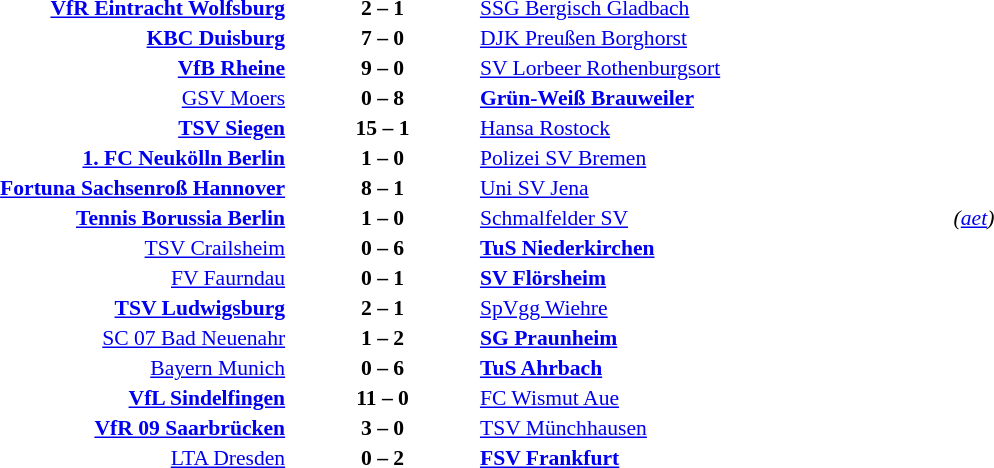<table width=100% cellspacing=1>
<tr>
<th width=25%></th>
<th width=10%></th>
<th width=25%></th>
<th></th>
</tr>
<tr style=font-size:90%>
<td align=right><strong><a href='#'>VfR Eintracht Wolfsburg</a></strong></td>
<td align=center><strong>2 – 1</strong></td>
<td><a href='#'>SSG Bergisch Gladbach</a></td>
</tr>
<tr style=font-size:90%>
<td align=right><strong><a href='#'>KBC Duisburg</a></strong></td>
<td align=center><strong>7 – 0</strong></td>
<td><a href='#'>DJK Preußen Borghorst</a></td>
</tr>
<tr style=font-size:90%>
<td align=right><strong><a href='#'>VfB Rheine</a></strong></td>
<td align=center><strong>9 – 0</strong></td>
<td><a href='#'>SV Lorbeer Rothenburgsort</a></td>
</tr>
<tr style=font-size:90%>
<td align=right><a href='#'>GSV Moers</a></td>
<td align=center><strong>0 – 8</strong></td>
<td><strong><a href='#'>Grün-Weiß Brauweiler</a></strong></td>
</tr>
<tr style=font-size:90%>
<td align=right><strong><a href='#'>TSV Siegen</a></strong></td>
<td align=center><strong>15 – 1</strong></td>
<td><a href='#'>Hansa Rostock</a></td>
</tr>
<tr style=font-size:90%>
<td align=right><strong><a href='#'>1. FC Neukölln Berlin</a></strong></td>
<td align=center><strong>1 – 0</strong></td>
<td><a href='#'>Polizei SV Bremen</a></td>
</tr>
<tr style=font-size:90%>
<td align=right><strong><a href='#'>Fortuna Sachsenroß Hannover</a></strong></td>
<td align=center><strong>8 – 1</strong></td>
<td><a href='#'>Uni SV Jena</a></td>
</tr>
<tr style=font-size:90%>
<td align=right><strong><a href='#'>Tennis Borussia Berlin</a></strong></td>
<td align=center><strong>1 – 0</strong></td>
<td><a href='#'>Schmalfelder SV</a></td>
<td><em>(<a href='#'>aet</a>)</em></td>
</tr>
<tr style=font-size:90%>
<td align=right><a href='#'>TSV Crailsheim</a></td>
<td align=center><strong>0 – 6</strong></td>
<td><strong><a href='#'>TuS Niederkirchen</a></strong></td>
</tr>
<tr style=font-size:90%>
<td align=right><a href='#'>FV Faurndau</a></td>
<td align=center><strong>0 – 1</strong></td>
<td><strong><a href='#'>SV Flörsheim</a></strong></td>
</tr>
<tr style=font-size:90%>
<td align=right><strong><a href='#'>TSV Ludwigsburg</a></strong></td>
<td align=center><strong>2 – 1</strong></td>
<td><a href='#'>SpVgg Wiehre</a></td>
</tr>
<tr style=font-size:90%>
<td align=right><a href='#'>SC 07 Bad Neuenahr</a></td>
<td align=center><strong>1 – 2</strong></td>
<td><strong><a href='#'>SG Praunheim</a></strong></td>
</tr>
<tr style=font-size:90%>
<td align=right><a href='#'>Bayern Munich</a></td>
<td align=center><strong>0 – 6</strong></td>
<td><strong><a href='#'>TuS Ahrbach</a></strong></td>
</tr>
<tr style=font-size:90%>
<td align=right><strong><a href='#'>VfL Sindelfingen</a></strong></td>
<td align=center><strong>11 – 0</strong></td>
<td><a href='#'>FC Wismut Aue</a></td>
</tr>
<tr style=font-size:90%>
<td align=right><strong><a href='#'>VfR 09 Saarbrücken</a></strong></td>
<td align=center><strong>3 – 0</strong></td>
<td><a href='#'>TSV Münchhausen</a></td>
</tr>
<tr style=font-size:90%>
<td align=right><a href='#'>LTA Dresden</a></td>
<td align=center><strong>0 – 2</strong></td>
<td><strong><a href='#'>FSV Frankfurt</a></strong></td>
</tr>
</table>
